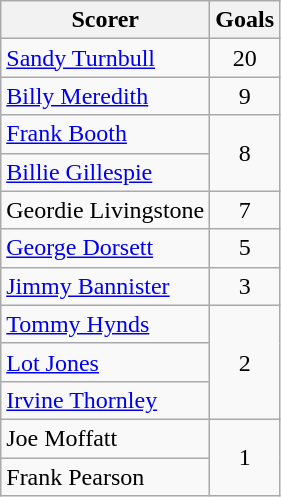<table class="wikitable">
<tr>
<th>Scorer</th>
<th>Goals</th>
</tr>
<tr>
<td> <a href='#'>Sandy Turnbull</a></td>
<td align=center>20</td>
</tr>
<tr>
<td> <a href='#'>Billy Meredith</a></td>
<td align=center>9</td>
</tr>
<tr>
<td> <a href='#'>Frank Booth</a></td>
<td rowspan="2" align=center>8</td>
</tr>
<tr>
<td> <a href='#'>Billie Gillespie</a></td>
</tr>
<tr>
<td>Geordie Livingstone</td>
<td align=center>7</td>
</tr>
<tr>
<td> <a href='#'>George Dorsett</a></td>
<td align=center>5</td>
</tr>
<tr>
<td> <a href='#'>Jimmy Bannister</a></td>
<td align=center>3</td>
</tr>
<tr>
<td> <a href='#'>Tommy Hynds</a></td>
<td rowspan="3" align=center>2</td>
</tr>
<tr>
<td> <a href='#'>Lot Jones</a></td>
</tr>
<tr>
<td> <a href='#'>Irvine Thornley</a></td>
</tr>
<tr>
<td>Joe Moffatt</td>
<td rowspan="2" align=center>1</td>
</tr>
<tr>
<td>Frank Pearson</td>
</tr>
</table>
